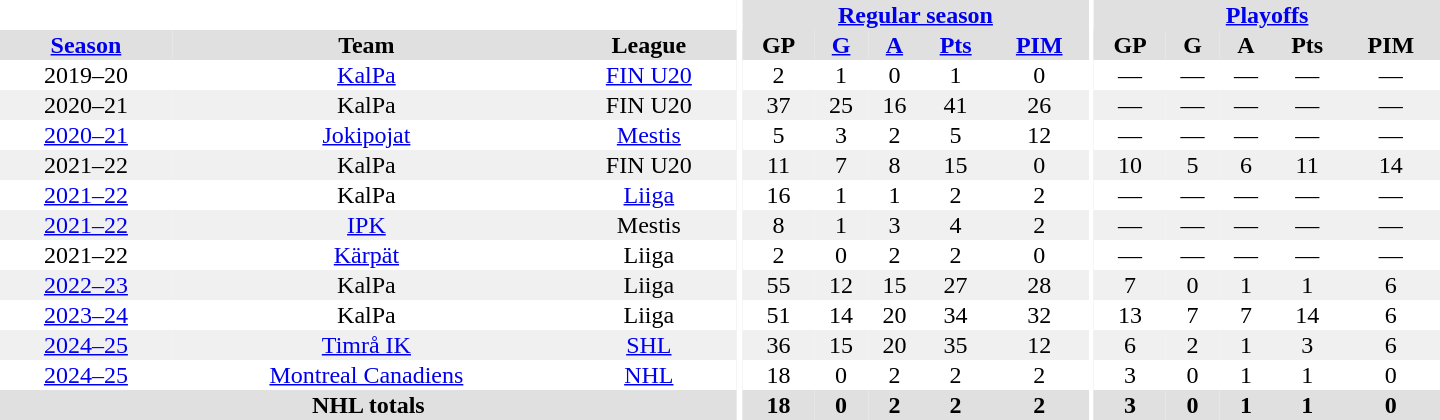<table border="0" cellpadding="1" cellspacing="0" style="text-align:center; width:60em">
<tr bgcolor="#e0e0e0">
<th colspan="3" bgcolor="#ffffff"></th>
<th rowspan="100" bgcolor="#ffffff"></th>
<th colspan="5"><a href='#'>Regular season</a></th>
<th rowspan="100" bgcolor="#ffffff"></th>
<th colspan="5"><a href='#'>Playoffs</a></th>
</tr>
<tr bgcolor="#e0e0e0">
<th><a href='#'>Season</a></th>
<th>Team</th>
<th>League</th>
<th>GP</th>
<th><a href='#'>G</a></th>
<th><a href='#'>A</a></th>
<th><a href='#'>Pts</a></th>
<th><a href='#'>PIM</a></th>
<th>GP</th>
<th>G</th>
<th>A</th>
<th>Pts</th>
<th>PIM</th>
</tr>
<tr>
<td>2019–20</td>
<td><a href='#'>KalPa</a></td>
<td><a href='#'>FIN U20</a></td>
<td>2</td>
<td>1</td>
<td>0</td>
<td>1</td>
<td>0</td>
<td>—</td>
<td>—</td>
<td>—</td>
<td>—</td>
<td>—</td>
</tr>
<tr bgcolor="#f0f0f0">
<td>2020–21</td>
<td>KalPa</td>
<td>FIN U20</td>
<td>37</td>
<td>25</td>
<td>16</td>
<td>41</td>
<td>26</td>
<td>—</td>
<td>—</td>
<td>—</td>
<td>—</td>
<td>—</td>
</tr>
<tr>
<td><a href='#'>2020–21</a></td>
<td><a href='#'>Jokipojat</a></td>
<td><a href='#'>Mestis</a></td>
<td>5</td>
<td>3</td>
<td>2</td>
<td>5</td>
<td>12</td>
<td>—</td>
<td>—</td>
<td>—</td>
<td>—</td>
<td>—</td>
</tr>
<tr bgcolor="#f0f0f0">
<td>2021–22</td>
<td>KalPa</td>
<td>FIN U20</td>
<td>11</td>
<td>7</td>
<td>8</td>
<td>15</td>
<td>0</td>
<td>10</td>
<td>5</td>
<td>6</td>
<td>11</td>
<td>14</td>
</tr>
<tr>
<td><a href='#'>2021–22</a></td>
<td>KalPa</td>
<td><a href='#'>Liiga</a></td>
<td>16</td>
<td>1</td>
<td>1</td>
<td>2</td>
<td>2</td>
<td>—</td>
<td>—</td>
<td>—</td>
<td>—</td>
<td>—</td>
</tr>
<tr bgcolor="#f0f0f0">
<td><a href='#'>2021–22</a></td>
<td><a href='#'>IPK</a></td>
<td>Mestis</td>
<td>8</td>
<td>1</td>
<td>3</td>
<td>4</td>
<td>2</td>
<td>—</td>
<td>—</td>
<td>—</td>
<td>—</td>
<td>—</td>
</tr>
<tr>
<td>2021–22</td>
<td><a href='#'>Kärpät</a></td>
<td>Liiga</td>
<td>2</td>
<td>0</td>
<td>2</td>
<td>2</td>
<td>0</td>
<td>—</td>
<td>—</td>
<td>—</td>
<td>—</td>
<td>—</td>
</tr>
<tr bgcolor="#f0f0f0">
<td><a href='#'>2022–23</a></td>
<td>KalPa</td>
<td>Liiga</td>
<td>55</td>
<td>12</td>
<td>15</td>
<td>27</td>
<td>28</td>
<td>7</td>
<td>0</td>
<td>1</td>
<td>1</td>
<td>6</td>
</tr>
<tr>
<td><a href='#'>2023–24</a></td>
<td>KalPa</td>
<td>Liiga</td>
<td>51</td>
<td>14</td>
<td>20</td>
<td>34</td>
<td>32</td>
<td>13</td>
<td>7</td>
<td>7</td>
<td>14</td>
<td>6</td>
</tr>
<tr bgcolor="#f0f0f0">
<td><a href='#'>2024–25</a></td>
<td><a href='#'>Timrå IK</a></td>
<td><a href='#'>SHL</a></td>
<td>36</td>
<td>15</td>
<td>20</td>
<td>35</td>
<td>12</td>
<td>6</td>
<td>2</td>
<td>1</td>
<td>3</td>
<td>6</td>
</tr>
<tr>
</tr>
<tr>
<td><a href='#'>2024–25</a></td>
<td><a href='#'>Montreal Canadiens</a></td>
<td><a href='#'>NHL</a></td>
<td>18</td>
<td>0</td>
<td>2</td>
<td>2</td>
<td>2</td>
<td>3</td>
<td>0</td>
<td>1</td>
<td>1</td>
<td>0</td>
</tr>
<tr bgcolor="#e0e0e0">
<th colspan="3">NHL totals</th>
<th>18</th>
<th>0</th>
<th>2</th>
<th>2</th>
<th>2</th>
<th>3</th>
<th>0</th>
<th>1</th>
<th>1</th>
<th>0</th>
</tr>
<tr>
</tr>
</table>
